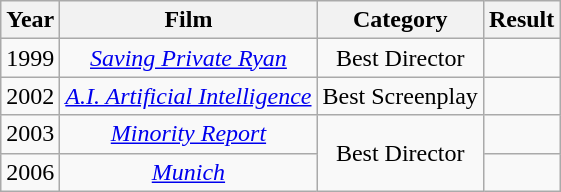<table class="wikitable">
<tr>
<th>Year</th>
<th>Film</th>
<th>Category</th>
<th>Result</th>
</tr>
<tr>
<td style="text-align:center;">1999</td>
<td style="text-align:center;"><em><a href='#'>Saving Private Ryan</a></em></td>
<td style="text-align:center;">Best Director</td>
<td></td>
</tr>
<tr>
<td style="text-align:center;">2002</td>
<td style="text-align:center;"><em><a href='#'>A.I. Artificial Intelligence</a></em></td>
<td style="text-align:center;">Best Screenplay</td>
<td></td>
</tr>
<tr>
<td style="text-align:center;">2003</td>
<td style="text-align:center;"><a href='#'><em>Minority Report</em></a></td>
<td style="text-align:center;" rowspan="2">Best Director</td>
<td></td>
</tr>
<tr>
<td style="text-align:center;">2006</td>
<td style="text-align:center;"><a href='#'><em>Munich</em></a></td>
<td></td>
</tr>
</table>
